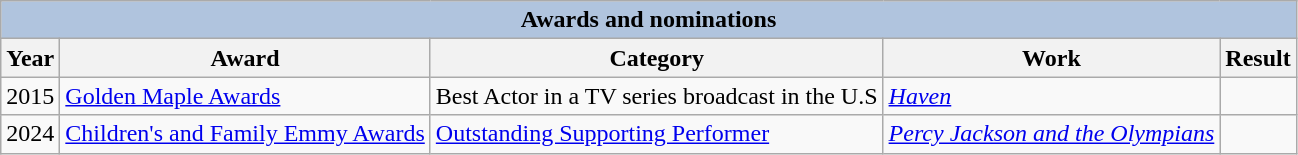<table class="wikitable sortable">
<tr style="text-align:center;">
<th colspan=5 style="background:#B0C4DE;">Awards and nominations</th>
</tr>
<tr style="text-align:center;">
<th style="background:ccc;">Year</th>
<th style="background:ccc;">Award</th>
<th style="background:ccc;">Category</th>
<th style="background:ccc;">Work</th>
<th style="background:ccc;">Result</th>
</tr>
<tr>
<td>2015</td>
<td><a href='#'>Golden Maple Awards</a></td>
<td>Best Actor in a TV series broadcast in the U.S</td>
<td><em><a href='#'>Haven</a></em></td>
<td></td>
</tr>
<tr>
<td>2024</td>
<td><a href='#'>Children's and Family Emmy Awards</a></td>
<td><a href='#'>Outstanding Supporting Performer</a></td>
<td><em><a href='#'>Percy Jackson and the Olympians</a></em></td>
<td></td>
</tr>
</table>
